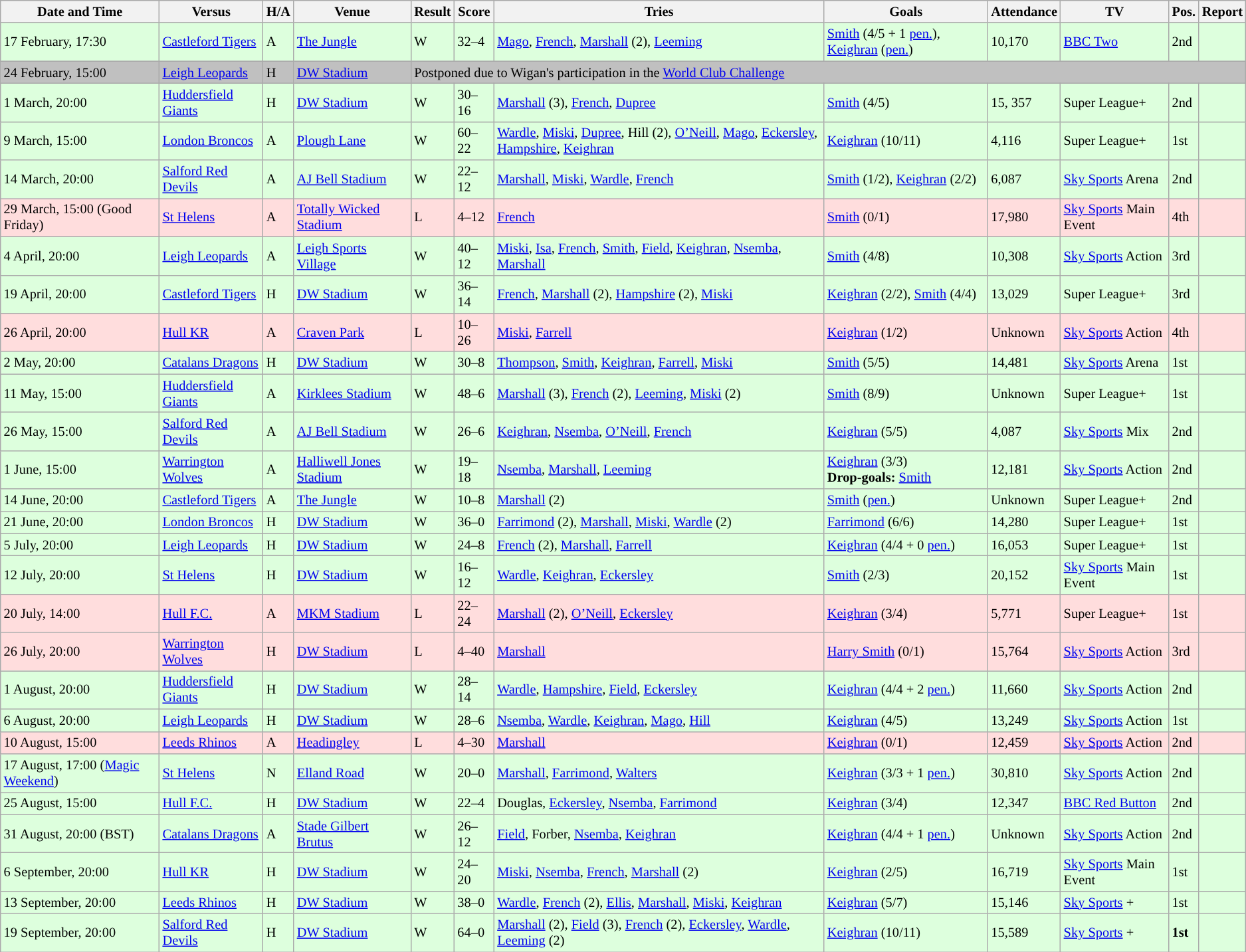<table class="wikitable" style="font-size:85%;">
<tr>
<th>Date and Time</th>
<th>Versus</th>
<th>H/A</th>
<th>Venue</th>
<th>Result</th>
<th>Score</th>
<th>Tries</th>
<th>Goals</th>
<th>Attendance</th>
<th>TV</th>
<th>Pos.</th>
<th>Report</th>
</tr>
<tr style="background:#ddffdd">
<td>17 February, 17:30</td>
<td> <a href='#'>Castleford Tigers</a></td>
<td>A</td>
<td><a href='#'>The Jungle</a></td>
<td>W</td>
<td>32–4</td>
<td><a href='#'>Mago</a>, <a href='#'>French</a>, <a href='#'>Marshall</a> (2), <a href='#'>Leeming</a></td>
<td><a href='#'>Smith</a> (4/5 + 1 <a href='#'>pen.</a>), <a href='#'>Keighran</a> (<a href='#'>pen.</a>)</td>
<td>10,170</td>
<td><a href='#'>BBC Two</a></td>
<td>2nd</td>
<td></td>
</tr>
<tr style="background:#c0c0c0;">
<td>24 February, 15:00</td>
<td> <a href='#'>Leigh Leopards</a></td>
<td>H</td>
<td><a href='#'>DW Stadium</a></td>
<td colspan="8">Postponed due to Wigan's participation in the <a href='#'>World Club Challenge</a></td>
</tr>
<tr style="background:#ddffdd">
<td>1 March, 20:00</td>
<td> <a href='#'>Huddersfield Giants</a></td>
<td>H</td>
<td><a href='#'>DW Stadium</a></td>
<td>W</td>
<td>30–16</td>
<td><a href='#'>Marshall</a> (3), <a href='#'>French</a>, <a href='#'>Dupree</a></td>
<td><a href='#'>Smith</a> (4/5)</td>
<td>15, 357</td>
<td>Super League+</td>
<td>2nd</td>
<td></td>
</tr>
<tr style="background:#ddffdd">
<td>9 March, 15:00</td>
<td> <a href='#'>London Broncos</a></td>
<td>A</td>
<td><a href='#'>Plough Lane</a></td>
<td>W</td>
<td>60–22</td>
<td><a href='#'>Wardle</a>, <a href='#'>Miski</a>, <a href='#'>Dupree</a>, Hill (2), <a href='#'>O’Neill</a>, <a href='#'>Mago</a>, <a href='#'>Eckersley</a>, <a href='#'>Hampshire</a>, <a href='#'>Keighran</a></td>
<td><a href='#'>Keighran</a> (10/11)</td>
<td>4,116</td>
<td>Super League+</td>
<td>1st</td>
<td></td>
</tr>
<tr style="background:#ddffdd">
<td>14 March, 20:00</td>
<td> <a href='#'>Salford Red Devils</a></td>
<td>A</td>
<td><a href='#'>AJ Bell Stadium</a></td>
<td>W</td>
<td>22–12</td>
<td><a href='#'>Marshall</a>, <a href='#'>Miski</a>, <a href='#'>Wardle</a>, <a href='#'>French</a></td>
<td><a href='#'>Smith</a> (1/2), <a href='#'>Keighran</a> (2/2)</td>
<td>6,087</td>
<td><a href='#'>Sky Sports</a> Arena</td>
<td>2nd</td>
<td></td>
</tr>
<tr style="background:#ffdddd">
<td>29 March, 15:00 (Good Friday)</td>
<td> <a href='#'>St Helens</a></td>
<td>A</td>
<td><a href='#'>Totally Wicked Stadium</a></td>
<td>L</td>
<td>4–12</td>
<td><a href='#'>French</a></td>
<td><a href='#'>Smith</a> (0/1)</td>
<td>17,980</td>
<td><a href='#'>Sky Sports</a> Main Event</td>
<td>4th</td>
<td></td>
</tr>
<tr style="background:#ddffdd">
<td>4 April, 20:00</td>
<td> <a href='#'>Leigh Leopards</a></td>
<td>A</td>
<td><a href='#'>Leigh Sports Village</a></td>
<td>W</td>
<td>40–12</td>
<td><a href='#'>Miski</a>, <a href='#'>Isa</a>, <a href='#'>French</a>, <a href='#'>Smith</a>, <a href='#'>Field</a>, <a href='#'>Keighran</a>, <a href='#'>Nsemba</a>, <a href='#'>Marshall</a></td>
<td><a href='#'>Smith</a> (4/8)</td>
<td>10,308</td>
<td><a href='#'>Sky Sports</a> Action</td>
<td>3rd</td>
<td></td>
</tr>
<tr style="background:#ddffdd">
<td>19 April, 20:00</td>
<td> <a href='#'>Castleford Tigers</a></td>
<td>H</td>
<td><a href='#'>DW Stadium</a></td>
<td>W</td>
<td>36–14</td>
<td><a href='#'>French</a>, <a href='#'>Marshall</a> (2), <a href='#'>Hampshire</a> (2), <a href='#'>Miski</a></td>
<td><a href='#'>Keighran</a> (2/2), <a href='#'>Smith</a> (4/4)</td>
<td>13,029</td>
<td>Super League+</td>
<td>3rd</td>
<td></td>
</tr>
<tr style="background:#ffdddd">
<td>26 April, 20:00</td>
<td> <a href='#'>Hull KR</a></td>
<td>A</td>
<td><a href='#'>Craven Park</a></td>
<td>L</td>
<td>10–26</td>
<td><a href='#'>Miski</a>, <a href='#'>Farrell</a></td>
<td><a href='#'>Keighran</a> (1/2)</td>
<td>Unknown</td>
<td><a href='#'>Sky Sports</a> Action</td>
<td>4th</td>
<td></td>
</tr>
<tr style="background:#ddffdd">
<td>2 May, 20:00</td>
<td> <a href='#'>Catalans Dragons</a></td>
<td>H</td>
<td><a href='#'>DW Stadium</a></td>
<td>W</td>
<td>30–8</td>
<td><a href='#'>Thompson</a>, <a href='#'>Smith</a>, <a href='#'>Keighran</a>, <a href='#'>Farrell</a>, <a href='#'>Miski</a></td>
<td><a href='#'>Smith</a> (5/5)</td>
<td>14,481</td>
<td><a href='#'>Sky Sports</a> Arena</td>
<td>1st</td>
<td></td>
</tr>
<tr style="background:#ddffdd">
<td>11 May, 15:00</td>
<td> <a href='#'>Huddersfield Giants</a></td>
<td>A</td>
<td><a href='#'>Kirklees Stadium</a></td>
<td>W</td>
<td>48–6</td>
<td><a href='#'>Marshall</a> (3), <a href='#'>French</a> (2), <a href='#'>Leeming</a>, <a href='#'>Miski</a> (2)</td>
<td><a href='#'>Smith</a> (8/9)</td>
<td>Unknown</td>
<td>Super League+</td>
<td>1st</td>
<td></td>
</tr>
<tr style="background:#ddffdd">
<td>26 May, 15:00</td>
<td> <a href='#'>Salford Red Devils</a></td>
<td>A</td>
<td><a href='#'>AJ Bell Stadium</a></td>
<td>W</td>
<td>26–6</td>
<td><a href='#'>Keighran</a>, <a href='#'>Nsemba</a>, <a href='#'>O’Neill</a>, <a href='#'>French</a></td>
<td><a href='#'>Keighran</a> (5/5)</td>
<td>4,087</td>
<td><a href='#'>Sky Sports</a> Mix</td>
<td>2nd</td>
<td></td>
</tr>
<tr style="background:#ddffdd">
<td>1 June, 15:00</td>
<td> <a href='#'>Warrington Wolves</a></td>
<td>A</td>
<td><a href='#'>Halliwell Jones Stadium</a></td>
<td>W</td>
<td>19–18</td>
<td><a href='#'>Nsemba</a>, <a href='#'>Marshall</a>, <a href='#'>Leeming</a></td>
<td><a href='#'>Keighran</a> (3/3) <br><strong>Drop-goals:</strong> <a href='#'>Smith</a></td>
<td>12,181</td>
<td><a href='#'>Sky Sports</a> Action</td>
<td>2nd</td>
<td></td>
</tr>
<tr style="background:#ddffdd">
<td>14 June, 20:00</td>
<td> <a href='#'>Castleford Tigers</a></td>
<td>A</td>
<td><a href='#'>The Jungle</a></td>
<td>W</td>
<td>10–8</td>
<td><a href='#'>Marshall</a> (2)</td>
<td><a href='#'>Smith</a> (<a href='#'>pen.</a>)</td>
<td>Unknown</td>
<td>Super League+</td>
<td>2nd</td>
<td></td>
</tr>
<tr style="background:#ddffdd">
<td>21 June, 20:00</td>
<td> <a href='#'>London Broncos</a></td>
<td>H</td>
<td><a href='#'>DW Stadium</a></td>
<td>W</td>
<td>36–0</td>
<td><a href='#'>Farrimond</a> (2), <a href='#'>Marshall</a>, <a href='#'>Miski</a>, <a href='#'>Wardle</a> (2)</td>
<td><a href='#'>Farrimond</a> (6/6)</td>
<td>14,280</td>
<td>Super League+</td>
<td>1st</td>
<td></td>
</tr>
<tr style="background:#ddffdd">
<td>5 July, 20:00</td>
<td> <a href='#'>Leigh Leopards</a></td>
<td>H</td>
<td><a href='#'>DW Stadium</a></td>
<td>W</td>
<td>24–8</td>
<td><a href='#'>French</a> (2), <a href='#'>Marshall</a>, <a href='#'>Farrell</a></td>
<td><a href='#'>Keighran</a> (4/4 + 0 <a href='#'>pen.</a>)</td>
<td>16,053</td>
<td>Super League+</td>
<td>1st</td>
<td></td>
</tr>
<tr style="background:#ddffdd">
<td>12 July, 20:00</td>
<td> <a href='#'>St Helens</a></td>
<td>H</td>
<td><a href='#'>DW Stadium</a></td>
<td>W</td>
<td>16–12</td>
<td><a href='#'>Wardle</a>, <a href='#'>Keighran</a>, <a href='#'>Eckersley</a></td>
<td><a href='#'>Smith</a> (2/3)</td>
<td>20,152</td>
<td><a href='#'>Sky Sports</a> Main Event</td>
<td>1st</td>
<td></td>
</tr>
<tr style="background:#ffdddd">
<td>20 July, 14:00</td>
<td> <a href='#'>Hull F.C.</a></td>
<td>A</td>
<td><a href='#'>MKM Stadium</a></td>
<td>L</td>
<td>22–24</td>
<td><a href='#'>Marshall</a> (2), <a href='#'>O’Neill</a>, <a href='#'>Eckersley</a></td>
<td><a href='#'>Keighran</a> (3/4)</td>
<td>5,771</td>
<td>Super League+</td>
<td>1st</td>
<td></td>
</tr>
<tr style="background:#ffdddd">
<td>26 July, 20:00</td>
<td> <a href='#'>Warrington Wolves</a></td>
<td>H</td>
<td><a href='#'>DW Stadium</a></td>
<td>L</td>
<td>4–40</td>
<td><a href='#'>Marshall</a></td>
<td><a href='#'> Harry Smith</a> (0/1)</td>
<td>15,764</td>
<td><a href='#'>Sky Sports</a> Action</td>
<td>3rd</td>
<td></td>
</tr>
<tr style="background:#ddffdd">
<td>1 August, 20:00</td>
<td> <a href='#'>Huddersfield Giants</a></td>
<td>H</td>
<td><a href='#'>DW Stadium</a></td>
<td>W</td>
<td>28–14</td>
<td><a href='#'>Wardle</a>, <a href='#'>Hampshire</a>, <a href='#'>Field</a>, <a href='#'>Eckersley</a></td>
<td><a href='#'>Keighran</a> (4/4 + 2 <a href='#'>pen.</a>)</td>
<td>11,660</td>
<td><a href='#'>Sky Sports</a> Action</td>
<td>2nd</td>
<td></td>
</tr>
<tr style="background:#ddffdd">
<td>6 August, 20:00</td>
<td> <a href='#'>Leigh Leopards</a></td>
<td>H</td>
<td><a href='#'>DW Stadium</a></td>
<td>W</td>
<td>28–6</td>
<td><a href='#'>Nsemba</a>, <a href='#'>Wardle</a>, <a href='#'>Keighran</a>, <a href='#'>Mago</a>, <a href='#'>Hill</a></td>
<td><a href='#'>Keighran</a> (4/5)</td>
<td>13,249</td>
<td><a href='#'>Sky Sports</a> Action</td>
<td>1st</td>
<td></td>
</tr>
<tr style="background:#ffdddd">
<td>10 August, 15:00</td>
<td> <a href='#'>Leeds Rhinos</a></td>
<td>A</td>
<td><a href='#'>Headingley</a></td>
<td>L</td>
<td>4–30</td>
<td><a href='#'>Marshall</a></td>
<td><a href='#'>Keighran</a> (0/1)</td>
<td>12,459</td>
<td><a href='#'>Sky Sports</a> Action</td>
<td>2nd</td>
<td></td>
</tr>
<tr style="background:#ddffdd">
<td>17 August, 17:00 (<a href='#'>Magic Weekend</a>)</td>
<td> <a href='#'>St Helens</a></td>
<td>N</td>
<td><a href='#'>Elland Road</a></td>
<td>W</td>
<td>20–0</td>
<td><a href='#'>Marshall</a>, <a href='#'>Farrimond</a>, <a href='#'>Walters</a></td>
<td><a href='#'>Keighran</a> (3/3 + 1 <a href='#'>pen.</a>)</td>
<td>30,810</td>
<td><a href='#'>Sky Sports</a> Action</td>
<td>2nd</td>
<td></td>
</tr>
<tr style="background:#ddffdd">
<td>25 August, 15:00</td>
<td> <a href='#'>Hull F.C.</a></td>
<td>H</td>
<td><a href='#'>DW Stadium</a></td>
<td>W</td>
<td>22–4</td>
<td>Douglas, <a href='#'>Eckersley</a>, <a href='#'>Nsemba</a>, <a href='#'>Farrimond</a></td>
<td><a href='#'>Keighran</a> (3/4)</td>
<td>12,347</td>
<td><a href='#'>BBC Red Button</a></td>
<td>2nd</td>
<td></td>
</tr>
<tr style="background:#ddffdd">
<td>31 August, 20:00 (BST)</td>
<td> <a href='#'>Catalans Dragons</a></td>
<td>A</td>
<td><a href='#'>Stade Gilbert Brutus</a></td>
<td>W</td>
<td>26–12</td>
<td><a href='#'>Field</a>, Forber, <a href='#'>Nsemba</a>, <a href='#'>Keighran</a></td>
<td><a href='#'>Keighran</a> (4/4 + 1 <a href='#'>pen.</a>)</td>
<td>Unknown</td>
<td><a href='#'>Sky Sports</a> Action</td>
<td>2nd</td>
<td></td>
</tr>
<tr style="background:#ddffdd">
<td>6 September, 20:00</td>
<td> <a href='#'>Hull KR</a></td>
<td>H</td>
<td><a href='#'>DW Stadium</a></td>
<td>W</td>
<td>24–20</td>
<td><a href='#'>Miski</a>, <a href='#'>Nsemba</a>, <a href='#'>French</a>, <a href='#'>Marshall</a> (2)</td>
<td><a href='#'>Keighran</a> (2/5)</td>
<td>16,719</td>
<td><a href='#'>Sky Sports</a> Main Event</td>
<td>1st</td>
<td></td>
</tr>
<tr style="background:#ddffdd">
<td>13 September, 20:00</td>
<td> <a href='#'>Leeds Rhinos</a></td>
<td>H</td>
<td><a href='#'>DW Stadium</a></td>
<td>W</td>
<td>38–0</td>
<td><a href='#'>Wardle</a>, <a href='#'>French</a> (2), <a href='#'>Ellis</a>, <a href='#'>Marshall</a>, <a href='#'>Miski</a>, <a href='#'>Keighran</a></td>
<td><a href='#'>Keighran</a> (5/7)</td>
<td>15,146</td>
<td><a href='#'>Sky Sports</a> +</td>
<td>1st</td>
<td></td>
</tr>
<tr style="background:#ddffdd">
<td>19 September, 20:00</td>
<td> <a href='#'>Salford Red Devils</a></td>
<td>H</td>
<td><a href='#'>DW Stadium</a></td>
<td>W</td>
<td>64–0</td>
<td><a href='#'>Marshall</a> (2), <a href='#'>Field</a> (3), <a href='#'>French</a> (2), <a href='#'>Eckersley</a>, <a href='#'>Wardle</a>, <a href='#'>Leeming</a> (2)</td>
<td><a href='#'>Keighran</a> (10/11)</td>
<td>15,589</td>
<td><a href='#'>Sky Sports</a> +</td>
<td><strong>1st</strong></td>
<td></td>
</tr>
</table>
